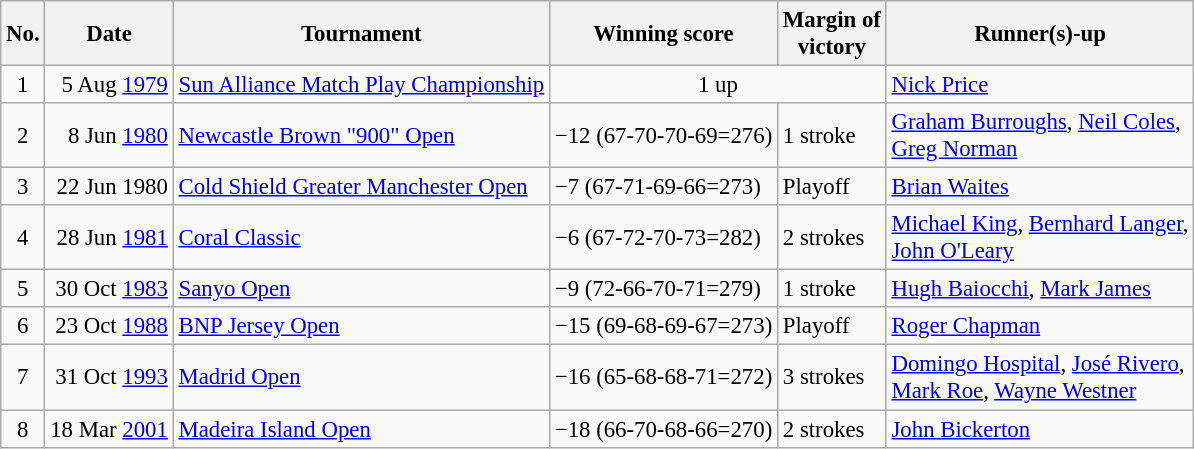<table class="wikitable" style="font-size:95%;">
<tr>
<th>No.</th>
<th>Date</th>
<th>Tournament</th>
<th>Winning score</th>
<th>Margin of<br>victory</th>
<th>Runner(s)-up</th>
</tr>
<tr>
<td align=center>1</td>
<td align=right>5 Aug <a href='#'>1979</a></td>
<td><a href='#'>Sun Alliance Match Play Championship</a></td>
<td colspan=2 align=center>1 up</td>
<td> <a href='#'>Nick Price</a></td>
</tr>
<tr>
<td align=center>2</td>
<td align=right>8 Jun <a href='#'>1980</a></td>
<td><a href='#'>Newcastle Brown "900" Open</a></td>
<td>−12 (67-70-70-69=276)</td>
<td>1 stroke</td>
<td> <a href='#'>Graham Burroughs</a>,  <a href='#'>Neil Coles</a>,<br> <a href='#'>Greg Norman</a></td>
</tr>
<tr>
<td align=center>3</td>
<td align=right>22 Jun 1980</td>
<td><a href='#'>Cold Shield Greater Manchester Open</a></td>
<td>−7 (67-71-69-66=273)</td>
<td>Playoff</td>
<td> <a href='#'>Brian Waites</a></td>
</tr>
<tr>
<td align=center>4</td>
<td align=right>28 Jun <a href='#'>1981</a></td>
<td><a href='#'>Coral Classic</a></td>
<td>−6 (67-72-70-73=282)</td>
<td>2 strokes</td>
<td> <a href='#'>Michael King</a>,  <a href='#'>Bernhard Langer</a>,<br> <a href='#'>John O'Leary</a></td>
</tr>
<tr>
<td align=center>5</td>
<td align=right>30 Oct <a href='#'>1983</a></td>
<td><a href='#'>Sanyo Open</a></td>
<td>−9 (72-66-70-71=279)</td>
<td>1 stroke</td>
<td> <a href='#'>Hugh Baiocchi</a>,  <a href='#'>Mark James</a></td>
</tr>
<tr>
<td align=center>6</td>
<td align=right>23 Oct <a href='#'>1988</a></td>
<td><a href='#'>BNP Jersey Open</a></td>
<td>−15 (69-68-69-67=273)</td>
<td>Playoff</td>
<td> <a href='#'>Roger Chapman</a></td>
</tr>
<tr>
<td align=center>7</td>
<td align=right>31 Oct <a href='#'>1993</a></td>
<td><a href='#'>Madrid Open</a></td>
<td>−16 (65-68-68-71=272)</td>
<td>3 strokes</td>
<td> <a href='#'>Domingo Hospital</a>,  <a href='#'>José Rivero</a>,<br> <a href='#'>Mark Roe</a>,  <a href='#'>Wayne Westner</a></td>
</tr>
<tr>
<td align=center>8</td>
<td align=right>18 Mar <a href='#'>2001</a></td>
<td><a href='#'>Madeira Island Open</a></td>
<td>−18 (66-70-68-66=270)</td>
<td>2 strokes</td>
<td> <a href='#'>John Bickerton</a></td>
</tr>
</table>
